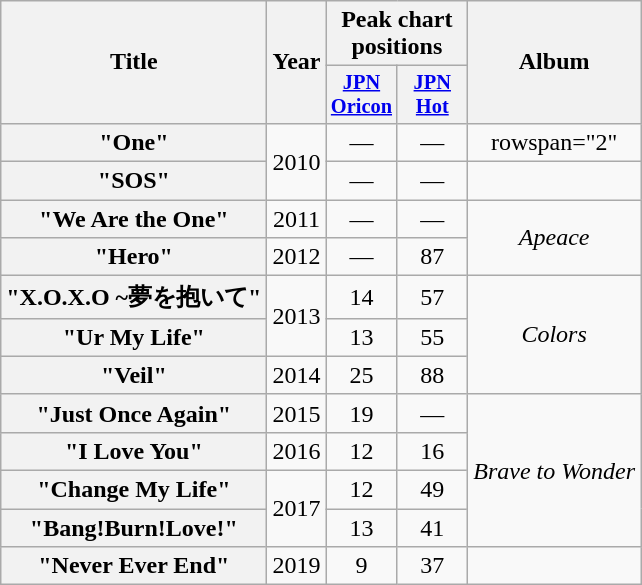<table class="wikitable plainrowheaders" style="text-align:center;">
<tr>
<th rowspan="2" scope="col">Title</th>
<th rowspan="2" scope="col">Year</th>
<th colspan="2" scope="col">Peak chart positions</th>
<th rowspan="2">Album</th>
</tr>
<tr>
<th scope="col" style="width:3em;font-size:85%;"><a href='#'>JPN<br>Oricon</a><br></th>
<th scope="col" style="width:3em;font-size:85%;"><a href='#'>JPN<br>Hot</a><br></th>
</tr>
<tr>
<th scope="row">"One"</th>
<td rowspan="2">2010</td>
<td>—</td>
<td>—</td>
<td>rowspan="2" </td>
</tr>
<tr>
<th scope="row">"SOS"</th>
<td>—</td>
<td>—</td>
</tr>
<tr>
<th scope="row">"We Are the One"</th>
<td>2011</td>
<td>—</td>
<td>—</td>
<td rowspan="2"><em>Apeace</em></td>
</tr>
<tr>
<th scope="row">"Hero"</th>
<td>2012</td>
<td>—</td>
<td>87</td>
</tr>
<tr>
<th scope="row">"X.O.X.O ~夢を抱いて"</th>
<td rowspan="2">2013</td>
<td>14</td>
<td>57</td>
<td rowspan="3"><em>Colors</em></td>
</tr>
<tr>
<th scope="row">"Ur My Life"</th>
<td>13</td>
<td>55</td>
</tr>
<tr>
<th scope="row">"Veil"</th>
<td>2014</td>
<td>25</td>
<td>88</td>
</tr>
<tr>
<th scope="row">"Just Once Again"</th>
<td>2015</td>
<td>19</td>
<td>—</td>
<td rowspan="4"><em>Brave to Wonder</em></td>
</tr>
<tr>
<th scope="row">"I Love You"</th>
<td>2016</td>
<td>12</td>
<td>16</td>
</tr>
<tr>
<th scope="row">"Change My Life"</th>
<td rowspan="2">2017</td>
<td>12</td>
<td>49</td>
</tr>
<tr>
<th scope="row">"Bang!Burn!Love!"</th>
<td>13</td>
<td>41</td>
</tr>
<tr>
<th scope="row">"Never Ever End"</th>
<td>2019</td>
<td>9</td>
<td>37</td>
<td></td>
</tr>
</table>
